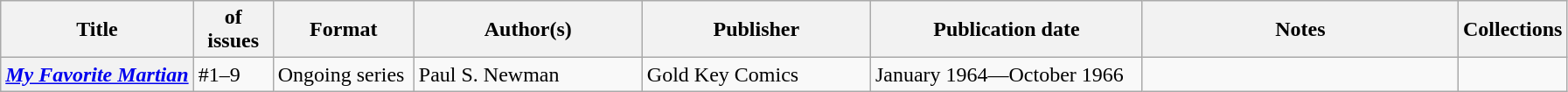<table class="wikitable">
<tr>
<th>Title</th>
<th style="width:40pt"> of issues</th>
<th style="width:75pt">Format</th>
<th style="width:125pt">Author(s)</th>
<th style="width:125pt">Publisher</th>
<th style="width:150pt">Publication date</th>
<th style="width:175pt">Notes</th>
<th>Collections</th>
</tr>
<tr>
<th><em><a href='#'>My Favorite Martian</a></em></th>
<td>#1–9</td>
<td>Ongoing series</td>
<td>Paul S. Newman</td>
<td>Gold Key Comics</td>
<td>January 1964—October 1966</td>
<td></td>
<td></td>
</tr>
</table>
